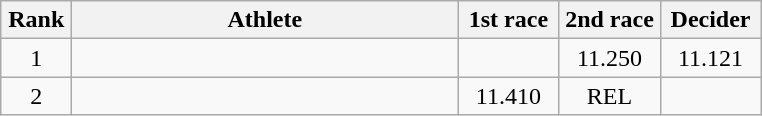<table class=wikitable style="text-align:center">
<tr>
<th width=40>Rank</th>
<th width=250>Athlete</th>
<th width=60>1st race</th>
<th width=60>2nd race</th>
<th width=60>Decider</th>
</tr>
<tr>
<td>1</td>
<td align=left></td>
<td></td>
<td>11.250</td>
<td>11.121</td>
</tr>
<tr>
<td>2</td>
<td align=left></td>
<td>11.410</td>
<td>REL</td>
<td></td>
</tr>
</table>
